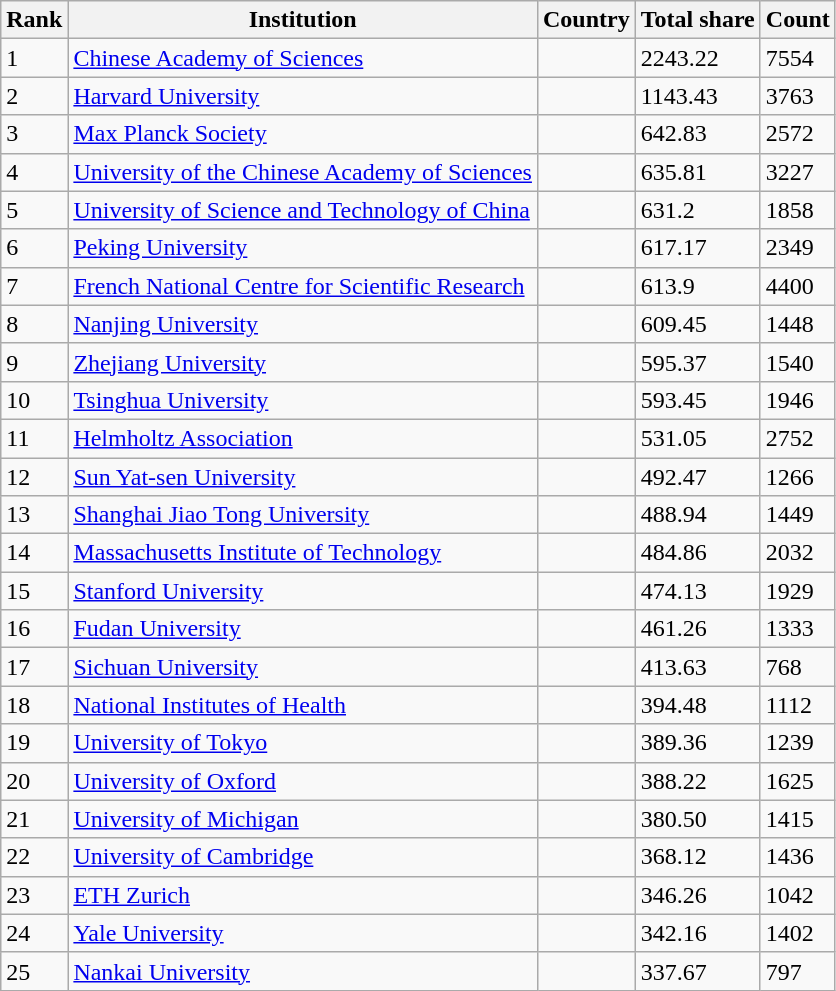<table class="wikitable sortable">
<tr>
<th>Rank</th>
<th>Institution</th>
<th>Country</th>
<th>Total share</th>
<th>Count</th>
</tr>
<tr>
<td>1</td>
<td><a href='#'>Chinese Academy of Sciences</a></td>
<td></td>
<td>2243.22</td>
<td>7554</td>
</tr>
<tr>
<td>2</td>
<td><a href='#'>Harvard University</a></td>
<td></td>
<td>1143.43</td>
<td>3763</td>
</tr>
<tr>
<td>3</td>
<td><a href='#'>Max Planck Society</a></td>
<td></td>
<td>642.83</td>
<td>2572</td>
</tr>
<tr>
<td>4</td>
<td><a href='#'>University of the Chinese Academy of Sciences</a></td>
<td></td>
<td>635.81</td>
<td>3227</td>
</tr>
<tr>
<td>5</td>
<td><a href='#'>University of Science and Technology of China</a></td>
<td></td>
<td>631.2</td>
<td>1858</td>
</tr>
<tr>
<td>6</td>
<td><a href='#'>Peking University</a></td>
<td></td>
<td>617.17</td>
<td>2349</td>
</tr>
<tr>
<td>7</td>
<td><a href='#'>French National Centre for Scientific Research</a></td>
<td></td>
<td>613.9</td>
<td>4400</td>
</tr>
<tr>
<td>8</td>
<td><a href='#'>Nanjing University</a></td>
<td></td>
<td>609.45</td>
<td>1448</td>
</tr>
<tr>
<td>9</td>
<td><a href='#'>Zhejiang University</a></td>
<td></td>
<td>595.37</td>
<td>1540</td>
</tr>
<tr>
<td>10</td>
<td><a href='#'>Tsinghua University</a></td>
<td></td>
<td>593.45</td>
<td>1946</td>
</tr>
<tr>
<td>11</td>
<td><a href='#'>Helmholtz Association</a></td>
<td></td>
<td>531.05</td>
<td>2752</td>
</tr>
<tr>
<td>12</td>
<td><a href='#'>Sun Yat-sen University</a></td>
<td></td>
<td>492.47</td>
<td>1266</td>
</tr>
<tr>
<td>13</td>
<td><a href='#'>Shanghai Jiao Tong University</a></td>
<td></td>
<td>488.94</td>
<td>1449</td>
</tr>
<tr>
<td>14</td>
<td><a href='#'>Massachusetts Institute of Technology</a></td>
<td></td>
<td>484.86</td>
<td>2032</td>
</tr>
<tr>
<td>15</td>
<td><a href='#'>Stanford University</a></td>
<td></td>
<td>474.13</td>
<td>1929</td>
</tr>
<tr>
<td>16</td>
<td><a href='#'>Fudan University</a></td>
<td></td>
<td>461.26</td>
<td>1333</td>
</tr>
<tr>
<td>17</td>
<td><a href='#'>Sichuan University</a></td>
<td></td>
<td>413.63</td>
<td>768</td>
</tr>
<tr>
<td>18</td>
<td><a href='#'>National Institutes of Health</a></td>
<td></td>
<td>394.48</td>
<td>1112</td>
</tr>
<tr>
<td>19</td>
<td><a href='#'>University of Tokyo</a></td>
<td></td>
<td>389.36</td>
<td>1239</td>
</tr>
<tr>
<td>20</td>
<td><a href='#'>University of Oxford</a></td>
<td></td>
<td>388.22</td>
<td>1625</td>
</tr>
<tr>
<td>21</td>
<td><a href='#'>University of Michigan</a></td>
<td></td>
<td>380.50</td>
<td>1415</td>
</tr>
<tr>
<td>22</td>
<td><a href='#'>University of Cambridge</a></td>
<td></td>
<td>368.12</td>
<td>1436</td>
</tr>
<tr>
<td>23</td>
<td><a href='#'>ETH Zurich</a></td>
<td></td>
<td>346.26</td>
<td>1042</td>
</tr>
<tr>
<td>24</td>
<td><a href='#'>Yale University</a></td>
<td></td>
<td>342.16</td>
<td>1402</td>
</tr>
<tr>
<td>25</td>
<td><a href='#'>Nankai University</a></td>
<td></td>
<td>337.67</td>
<td>797</td>
</tr>
</table>
